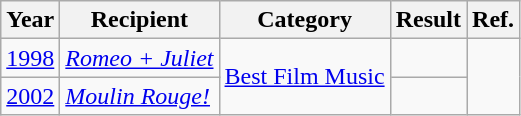<table class="wikitable">
<tr>
<th>Year</th>
<th>Recipient</th>
<th>Category</th>
<th>Result</th>
<th>Ref.</th>
</tr>
<tr>
<td><a href='#'>1998</a></td>
<td><em><a href='#'>Romeo + Juliet</a></em></td>
<td rowspan="2"><a href='#'>Best Film Music</a></td>
<td></td>
<td rowspan="2"></td>
</tr>
<tr>
<td><a href='#'>2002</a></td>
<td><em><a href='#'>Moulin Rouge!</a></em></td>
<td></td>
</tr>
</table>
